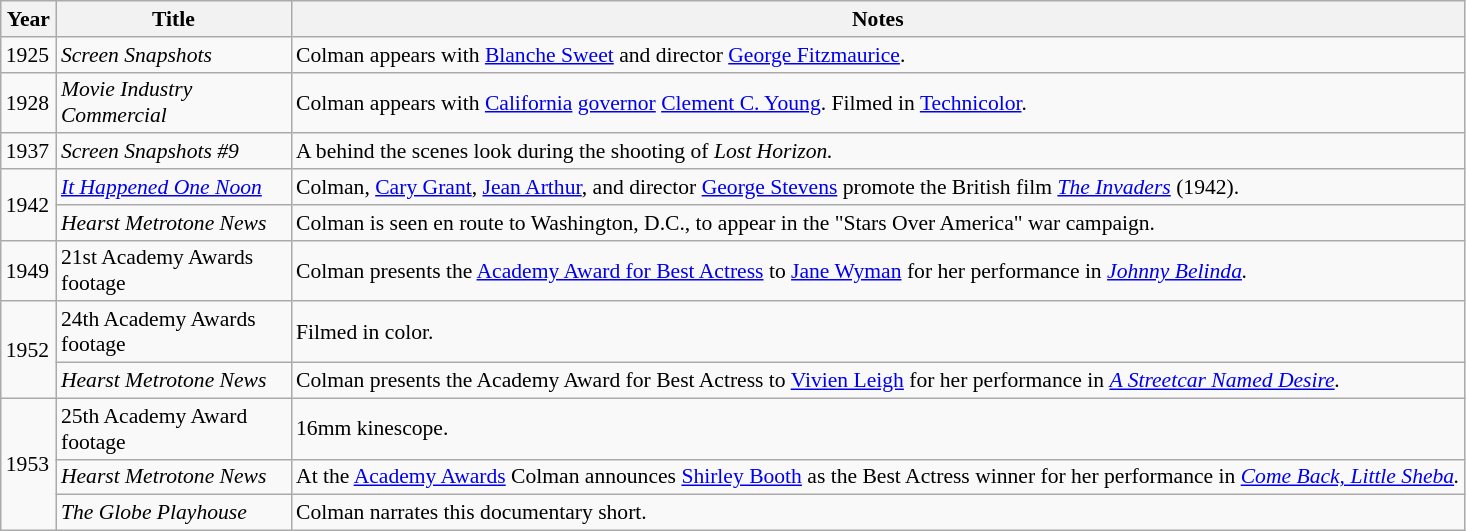<table class="wikitable" style="font-size: 90%;">
<tr>
<th width=30px>Year</th>
<th width=150px>Title</th>
<th>Notes</th>
</tr>
<tr>
<td>1925</td>
<td><em>Screen Snapshots</em></td>
<td>Colman appears with <a href='#'>Blanche Sweet</a> and director <a href='#'>George Fitzmaurice</a>.</td>
</tr>
<tr>
<td>1928</td>
<td><em>Movie Industry Commercial</em></td>
<td>Colman appears with <a href='#'>California</a> <a href='#'>governor</a> <a href='#'>Clement C. Young</a>.  Filmed in <a href='#'>Technicolor</a>.</td>
</tr>
<tr>
<td>1937</td>
<td><em>Screen Snapshots #9</em></td>
<td>A behind the scenes look during the shooting of <em>Lost Horizon.</em></td>
</tr>
<tr>
<td rowspan=2>1942</td>
<td><em><a href='#'>It Happened One Noon</a></em></td>
<td>Colman, <a href='#'>Cary Grant</a>, <a href='#'>Jean Arthur</a>, and director <a href='#'>George Stevens</a> promote the British film <em><a href='#'>The Invaders</a></em> (1942).</td>
</tr>
<tr>
<td><em>Hearst Metrotone News</em></td>
<td>Colman is seen en route to Washington, D.C., to appear in the "Stars Over America" war campaign.</td>
</tr>
<tr>
<td>1949</td>
<td>21st Academy Awards footage</td>
<td>Colman presents the <a href='#'>Academy Award for Best Actress</a> to <a href='#'>Jane Wyman</a> for her performance in <em><a href='#'>Johnny Belinda</a>.</em></td>
</tr>
<tr>
<td rowspan=2>1952</td>
<td>24th Academy Awards footage</td>
<td>Filmed in color.</td>
</tr>
<tr>
<td><em>Hearst Metrotone News</em></td>
<td>Colman presents the Academy Award for Best Actress to <a href='#'>Vivien Leigh</a> for her performance in <em><a href='#'>A Streetcar Named Desire</a>.</em></td>
</tr>
<tr>
<td rowspan=3>1953</td>
<td>25th Academy Award footage</td>
<td>16mm kinescope.</td>
</tr>
<tr>
<td><em>Hearst Metrotone News</em></td>
<td>At the <a href='#'>Academy Awards</a> Colman announces <a href='#'>Shirley Booth</a> as the Best Actress winner for her performance in <em><a href='#'>Come Back, Little Sheba</a>.</em></td>
</tr>
<tr>
<td><em>The Globe Playhouse</em></td>
<td>Colman narrates this documentary short.</td>
</tr>
</table>
